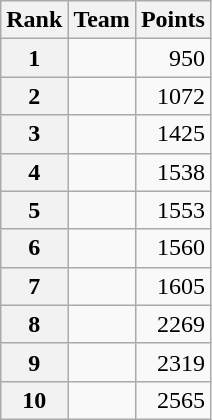<table class="wikitable">
<tr>
<th scope="col">Rank</th>
<th scope="col">Team</th>
<th scope="col">Points</th>
</tr>
<tr>
<th scope="row">1</th>
<td></td>
<td style="text-align:right;">950</td>
</tr>
<tr>
<th scope="row">2</th>
<td></td>
<td style="text-align:right;">1072</td>
</tr>
<tr>
<th scope="row">3</th>
<td></td>
<td style="text-align:right;">1425</td>
</tr>
<tr>
<th scope="row">4</th>
<td></td>
<td style="text-align:right;">1538</td>
</tr>
<tr>
<th scope="row">5</th>
<td></td>
<td style="text-align:right;">1553</td>
</tr>
<tr>
<th scope="row">6</th>
<td></td>
<td style="text-align:right;">1560</td>
</tr>
<tr>
<th scope="row">7</th>
<td></td>
<td style="text-align:right;">1605</td>
</tr>
<tr>
<th scope="row">8</th>
<td></td>
<td style="text-align:right;">2269</td>
</tr>
<tr>
<th scope="row">9</th>
<td></td>
<td style="text-align:right;">2319</td>
</tr>
<tr>
<th scope="row">10</th>
<td></td>
<td style="text-align:right;">2565</td>
</tr>
</table>
